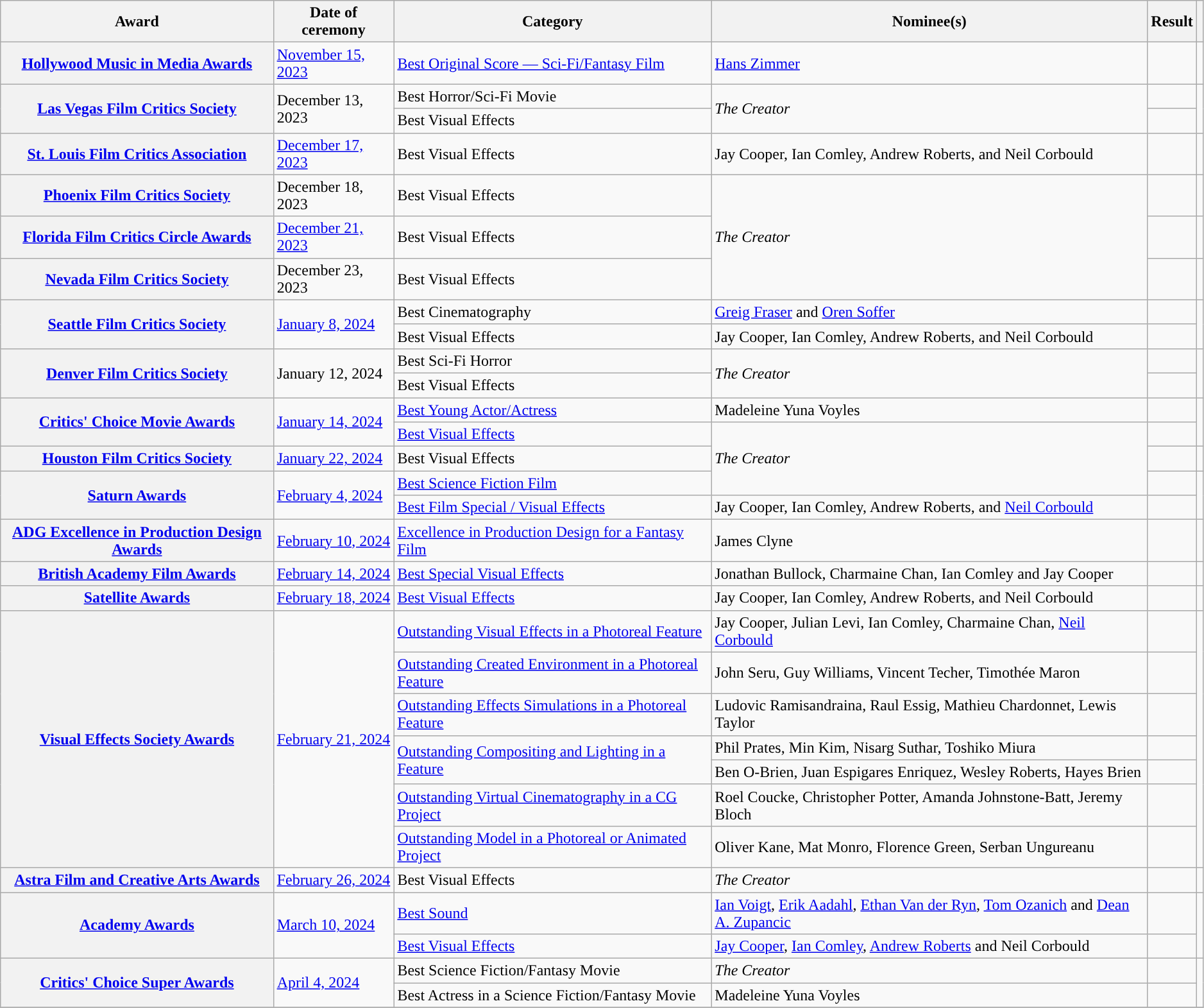<table class="wikitable sortable plainrowheaders" style="width: 99%">
<tr>
<th scope="col">Award</th>
<th scope="col">Date of ceremony</th>
<th scope="col">Category</th>
<th scope="col">Nominee(s)</th>
<th scope="col">Result</th>
<th scope="col" class="unsortable"></th>
</tr>
<tr>
<th scope="row"><a href='#'>Hollywood Music in Media Awards</a></th>
<td><a href='#'>November 15, 2023</a></td>
<td><a href='#'>Best Original Score — Sci-Fi/Fantasy Film</a></td>
<td><a href='#'>Hans Zimmer</a></td>
<td></td>
<td align="center"></td>
</tr>
<tr>
<th rowspan="2" scope="row"><a href='#'>Las Vegas Film Critics Society</a></th>
<td rowspan="2">December 13, 2023</td>
<td>Best Horror/Sci-Fi Movie</td>
<td rowspan="2"><em>The Creator</em></td>
<td></td>
<td rowspan="2" align="center"></td>
</tr>
<tr>
<td>Best Visual Effects</td>
<td></td>
</tr>
<tr>
<th scope="row"><a href='#'>St. Louis Film Critics Association</a></th>
<td><a href='#'>December 17, 2023</a></td>
<td>Best Visual Effects</td>
<td>Jay Cooper, Ian Comley, Andrew Roberts, and Neil Corbould</td>
<td></td>
<td align="center"></td>
</tr>
<tr>
<th scope="row"><a href='#'>Phoenix Film Critics Society</a></th>
<td>December 18, 2023</td>
<td>Best Visual Effects</td>
<td rowspan="3"><em>The Creator</em></td>
<td></td>
<td rowspan="1" align="center"></td>
</tr>
<tr>
<th scope="row"><a href='#'>Florida Film Critics Circle Awards</a></th>
<td><a href='#'>December 21, 2023</a></td>
<td>Best Visual Effects</td>
<td></td>
<td align="center"></td>
</tr>
<tr>
<th scope="row"><a href='#'>Nevada Film Critics Society</a></th>
<td>December 23, 2023</td>
<td>Best Visual Effects</td>
<td></td>
<td align="center"></td>
</tr>
<tr>
<th rowspan="2" scope="row"><a href='#'>Seattle Film Critics Society</a></th>
<td rowspan="2"><a href='#'>January 8, 2024</a></td>
<td>Best Cinematography</td>
<td><a href='#'>Greig Fraser</a> and <a href='#'>Oren Soffer</a></td>
<td></td>
<td rowspan="2" align="center"></td>
</tr>
<tr>
<td>Best Visual Effects</td>
<td>Jay Cooper, Ian Comley, Andrew Roberts, and Neil Corbould</td>
<td></td>
</tr>
<tr>
<th rowspan="2" scope="row"><a href='#'>Denver Film Critics Society</a></th>
<td rowspan="2">January 12, 2024</td>
<td>Best Sci-Fi Horror</td>
<td rowspan="2"><em>The Creator</em></td>
<td></td>
<td rowspan="2" align="center"></td>
</tr>
<tr>
<td>Best Visual Effects</td>
<td></td>
</tr>
<tr>
<th rowspan="2" scope="row"><a href='#'>Critics' Choice Movie Awards</a></th>
<td rowspan="2"><a href='#'>January 14, 2024</a></td>
<td><a href='#'>Best Young Actor/Actress</a></td>
<td>Madeleine Yuna Voyles</td>
<td></td>
<td rowspan="2" align="center"></td>
</tr>
<tr>
<td><a href='#'>Best Visual Effects</a></td>
<td rowspan="3"><em>The Creator</em></td>
<td></td>
</tr>
<tr>
<th scope="row"><a href='#'>Houston Film Critics Society</a></th>
<td><a href='#'>January 22, 2024</a></td>
<td>Best Visual Effects</td>
<td></td>
<td align="center"><br></td>
</tr>
<tr>
<th scope="row" rowspan="2"><a href='#'>Saturn Awards</a></th>
<td rowspan="2"><a href='#'>February 4, 2024</a></td>
<td><a href='#'>Best Science Fiction Film</a></td>
<td></td>
<td align="center" rowspan="2"></td>
</tr>
<tr>
<td><a href='#'>Best Film Special / Visual Effects</a></td>
<td>Jay Cooper, Ian Comley, Andrew Roberts, and <a href='#'>Neil Corbould</a></td>
<td></td>
</tr>
<tr>
<th scope="row"><a href='#'>ADG Excellence in Production Design Awards</a></th>
<td><a href='#'>February 10, 2024</a></td>
<td><a href='#'>Excellence in Production Design for a Fantasy Film</a></td>
<td>James Clyne</td>
<td></td>
<td align="center"></td>
</tr>
<tr>
<th scope="row"><a href='#'>British Academy Film Awards</a></th>
<td><a href='#'>February 14, 2024</a></td>
<td><a href='#'>Best Special Visual Effects</a></td>
<td>Jonathan Bullock, Charmaine Chan, Ian Comley and Jay Cooper</td>
<td></td>
<td align="center"></td>
</tr>
<tr>
<th scope="row"><a href='#'>Satellite Awards</a></th>
<td><a href='#'>February 18, 2024</a></td>
<td><a href='#'>Best Visual Effects</a></td>
<td>Jay Cooper, Ian Comley, Andrew Roberts, and Neil Corbould</td>
<td></td>
<td align="center"></td>
</tr>
<tr>
<th scope="row" rowspan="7"><a href='#'>Visual Effects Society Awards</a></th>
<td rowspan="7"><a href='#'>February 21, 2024</a></td>
<td><a href='#'>Outstanding Visual Effects in a Photoreal Feature</a></td>
<td>Jay Cooper, Julian Levi, Ian Comley, Charmaine Chan, <a href='#'>Neil Corbould</a></td>
<td></td>
<td rowspan="7"></td>
</tr>
<tr>
<td><a href='#'>Outstanding Created Environment in a Photoreal Feature</a></td>
<td>John Seru, Guy Williams, Vincent Techer, Timothée Maron <br></td>
<td></td>
</tr>
<tr>
<td><a href='#'>Outstanding Effects Simulations in a Photoreal Feature</a></td>
<td>Ludovic Ramisandraina, Raul Essig, Mathieu Chardonnet, Lewis Taylor</td>
<td></td>
</tr>
<tr>
<td rowspan="2"><a href='#'>Outstanding Compositing and Lighting in a Feature</a></td>
<td>Phil Prates, Min Kim, Nisarg Suthar, Toshiko Miura<br></td>
<td></td>
</tr>
<tr>
<td>Ben O-Brien, Juan Espigares Enriquez, Wesley Roberts, Hayes Brien <br></td>
<td></td>
</tr>
<tr>
<td><a href='#'>Outstanding Virtual Cinematography in a CG Project</a></td>
<td>Roel Coucke, Christopher Potter, Amanda Johnstone-Batt, Jeremy Bloch</td>
<td></td>
</tr>
<tr>
<td><a href='#'>Outstanding Model in a Photoreal or Animated Project</a></td>
<td>Oliver Kane, Mat Monro, Florence Green, Serban Ungureanu <br></td>
<td></td>
</tr>
<tr>
<th scope="row"><a href='#'>Astra Film and Creative Arts Awards</a></th>
<td><a href='#'>February 26, 2024</a></td>
<td>Best Visual Effects</td>
<td><em>The Creator</em></td>
<td></td>
<td align="center"></td>
</tr>
<tr>
<th scope="row" rowspan="2"><a href='#'>Academy Awards</a></th>
<td rowspan="2"><a href='#'>March 10, 2024</a></td>
<td><a href='#'>Best Sound</a></td>
<td><a href='#'>Ian Voigt</a>, <a href='#'>Erik Aadahl</a>, <a href='#'>Ethan Van der Ryn</a>, <a href='#'>Tom Ozanich</a> and <a href='#'>Dean A. Zupancic</a></td>
<td></td>
<td rowspan="2"></td>
</tr>
<tr>
<td><a href='#'>Best Visual Effects</a></td>
<td><a href='#'>Jay Cooper</a>, <a href='#'>Ian Comley</a>, <a href='#'>Andrew Roberts</a> and Neil Corbould</td>
<td></td>
</tr>
<tr>
<th scope="row" rowspan="2"><a href='#'>Critics' Choice Super Awards</a></th>
<td rowspan="2"><a href='#'>April 4, 2024</a></td>
<td>Best Science Fiction/Fantasy Movie</td>
<td><em>The Creator</em></td>
<td></td>
<td style="text-align:center;" rowspan="2"></td>
</tr>
<tr>
<td>Best Actress in a Science Fiction/Fantasy Movie</td>
<td>Madeleine Yuna Voyles</td>
<td></td>
</tr>
<tr>
</tr>
</table>
